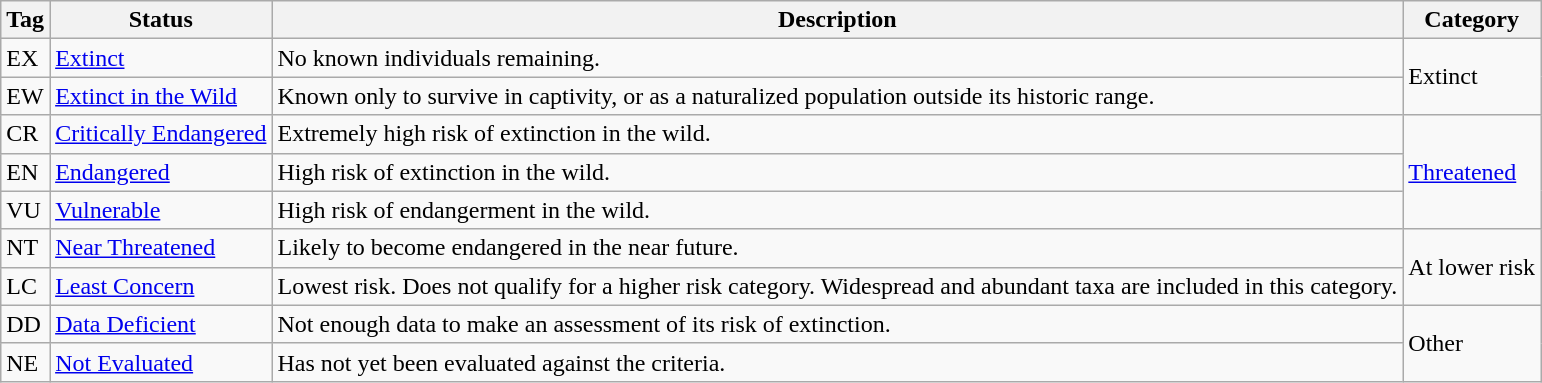<table class="wikitable">
<tr>
<th>Tag</th>
<th>Status</th>
<th>Description</th>
<th>Category</th>
</tr>
<tr>
<td>EX</td>
<td><a href='#'>Extinct</a></td>
<td>No known individuals remaining.</td>
<td rowspan="2">Extinct</td>
</tr>
<tr>
<td>EW</td>
<td><a href='#'>Extinct in the Wild</a></td>
<td>Known only to survive in captivity, or as a naturalized population outside its historic range.</td>
</tr>
<tr>
<td>CR</td>
<td><a href='#'>Critically Endangered</a></td>
<td>Extremely high risk of extinction in the wild.</td>
<td rowspan="3"><a href='#'>Threatened</a></td>
</tr>
<tr>
<td>EN</td>
<td><a href='#'>Endangered</a></td>
<td>High risk of extinction in the wild.</td>
</tr>
<tr>
<td>VU</td>
<td><a href='#'>Vulnerable</a></td>
<td>High risk of endangerment in the wild.</td>
</tr>
<tr>
<td>NT</td>
<td><a href='#'>Near Threatened</a></td>
<td>Likely to become endangered in the near future.</td>
<td rowspan="2">At lower risk</td>
</tr>
<tr>
<td>LC</td>
<td><a href='#'>Least Concern</a></td>
<td>Lowest risk. Does not qualify for a higher risk category. Widespread and abundant taxa are included in this category.</td>
</tr>
<tr>
<td>DD</td>
<td><a href='#'>Data Deficient</a></td>
<td>Not enough data to make an assessment of its risk of extinction.</td>
<td rowspan="2">Other</td>
</tr>
<tr>
<td>NE</td>
<td><a href='#'>Not Evaluated</a></td>
<td>Has not yet been evaluated against the criteria.</td>
</tr>
</table>
